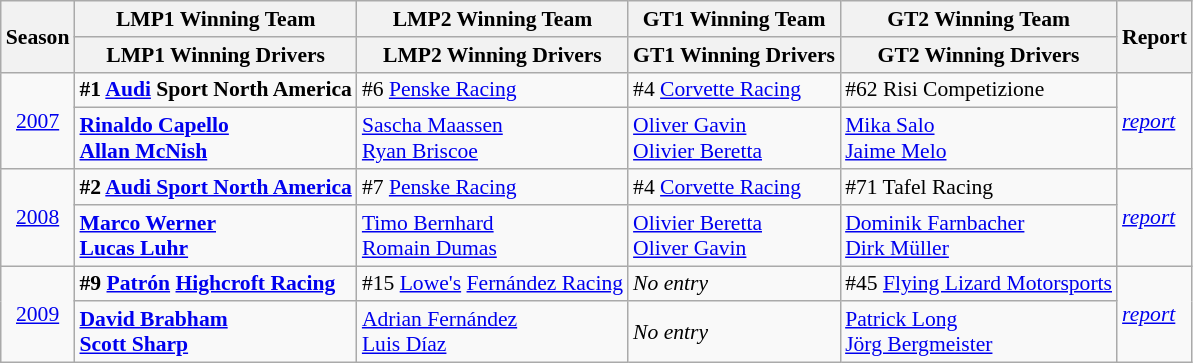<table class="wikitable" style="font-size: 90%;">
<tr>
<th rowspan=2>Season</th>
<th>LMP1 Winning Team</th>
<th>LMP2 Winning Team</th>
<th>GT1 Winning Team</th>
<th>GT2 Winning Team</th>
<th rowspan=2>Report</th>
</tr>
<tr>
<th>LMP1 Winning Drivers</th>
<th>LMP2 Winning Drivers</th>
<th>GT1 Winning Drivers</th>
<th>GT2 Winning Drivers</th>
</tr>
<tr>
<td style="text-align:center;" rowspan=2><a href='#'>2007</a></td>
<td><strong> #1 <a href='#'>Audi</a> Sport North America</strong></td>
<td> #6 <a href='#'>Penske Racing</a></td>
<td> #4 <a href='#'>Corvette Racing</a></td>
<td> #62 Risi Competizione</td>
<td rowspan=2><em><a href='#'>report</a></em></td>
</tr>
<tr>
<td><strong> <a href='#'>Rinaldo Capello</a><br> <a href='#'>Allan McNish</a></strong></td>
<td> <a href='#'>Sascha Maassen</a><br> <a href='#'>Ryan Briscoe</a></td>
<td> <a href='#'>Oliver Gavin</a><br> <a href='#'>Olivier Beretta</a></td>
<td> <a href='#'>Mika Salo</a><br> <a href='#'>Jaime Melo</a></td>
</tr>
<tr>
<td style="text-align:center;" rowspan=2><a href='#'>2008</a></td>
<td> <strong>#2 <a href='#'>Audi Sport North America</a></strong></td>
<td> #7 <a href='#'>Penske Racing</a></td>
<td> #4 <a href='#'>Corvette Racing</a></td>
<td> #71 Tafel Racing</td>
<td rowspan=2><em><a href='#'>report</a></em></td>
</tr>
<tr>
<td><strong> <a href='#'>Marco Werner</a><br> <a href='#'>Lucas Luhr</a></strong></td>
<td> <a href='#'>Timo Bernhard</a><br> <a href='#'>Romain Dumas</a></td>
<td> <a href='#'>Olivier Beretta</a><br> <a href='#'>Oliver Gavin</a></td>
<td> <a href='#'>Dominik Farnbacher</a><br> <a href='#'>Dirk Müller</a></td>
</tr>
<tr>
<td style="text-align:center;" rowspan=2><a href='#'>2009</a></td>
<td> <strong>#9 <a href='#'>Patrón</a> <a href='#'>Highcroft Racing</a></strong></td>
<td> #15 <a href='#'>Lowe's</a> <a href='#'>Fernández Racing</a></td>
<td><em>No entry</em></td>
<td> #45 <a href='#'>Flying Lizard Motorsports</a></td>
<td rowspan=2><em><a href='#'>report</a></em></td>
</tr>
<tr>
<td><strong> <a href='#'>David Brabham</a><br> <a href='#'>Scott Sharp</a></strong></td>
<td> <a href='#'>Adrian Fernández</a><br> <a href='#'>Luis Díaz</a></td>
<td><em>No entry</em></td>
<td> <a href='#'>Patrick Long</a><br> <a href='#'>Jörg Bergmeister</a></td>
</tr>
</table>
